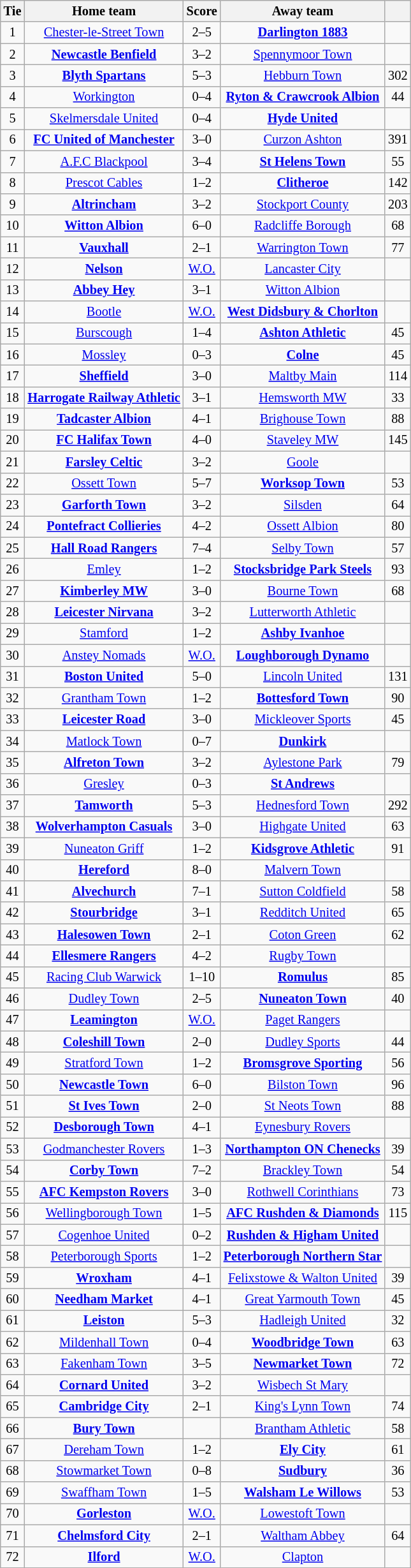<table class="wikitable" style="text-align: center; font-size:85%">
<tr>
<th>Tie</th>
<th>Home team</th>
<th>Score</th>
<th>Away team</th>
<th></th>
</tr>
<tr>
<td>1</td>
<td><a href='#'>Chester-le-Street Town</a></td>
<td>2–5 </td>
<td><strong><a href='#'>Darlington 1883</a></strong></td>
<td></td>
</tr>
<tr>
<td>2</td>
<td><strong><a href='#'>Newcastle Benfield</a></strong></td>
<td>3–2</td>
<td><a href='#'>Spennymoor Town</a></td>
<td></td>
</tr>
<tr>
<td>3</td>
<td><strong><a href='#'>Blyth Spartans</a></strong></td>
<td>5–3</td>
<td><a href='#'>Hebburn Town</a></td>
<td>302</td>
</tr>
<tr>
<td>4</td>
<td><a href='#'>Workington</a></td>
<td>0–4</td>
<td><strong><a href='#'>Ryton & Crawcrook Albion</a></strong></td>
<td>44</td>
</tr>
<tr>
<td>5</td>
<td><a href='#'>Skelmersdale United</a></td>
<td>0–4</td>
<td><strong><a href='#'>Hyde United</a></strong></td>
<td></td>
</tr>
<tr>
<td>6</td>
<td><strong><a href='#'>FC United of Manchester</a></strong></td>
<td>3–0</td>
<td><a href='#'>Curzon Ashton</a></td>
<td>391</td>
</tr>
<tr>
<td>7</td>
<td><a href='#'>A.F.C Blackpool</a></td>
<td>3–4</td>
<td><strong><a href='#'>St Helens Town</a></strong></td>
<td>55</td>
</tr>
<tr>
<td>8</td>
<td><a href='#'>Prescot Cables</a></td>
<td>1–2</td>
<td><strong><a href='#'>Clitheroe</a></strong></td>
<td>142</td>
</tr>
<tr>
<td>9</td>
<td><strong><a href='#'>Altrincham</a></strong></td>
<td>3–2</td>
<td><a href='#'>Stockport County</a></td>
<td>203</td>
</tr>
<tr>
<td>10</td>
<td><strong><a href='#'>Witton Albion</a></strong></td>
<td>6–0</td>
<td><a href='#'>Radcliffe Borough</a></td>
<td>68</td>
</tr>
<tr>
<td>11</td>
<td><strong><a href='#'>Vauxhall</a></strong></td>
<td>2–1</td>
<td><a href='#'>Warrington Town</a></td>
<td>77</td>
</tr>
<tr>
<td>12</td>
<td><strong><a href='#'>Nelson</a></strong></td>
<td><a href='#'>W.O.</a></td>
<td><a href='#'>Lancaster City</a></td>
<td></td>
</tr>
<tr>
<td>13</td>
<td><strong><a href='#'>Abbey Hey</a></strong></td>
<td>3–1</td>
<td><a href='#'>Witton Albion</a></td>
<td></td>
</tr>
<tr>
<td>14</td>
<td><a href='#'>Bootle</a></td>
<td><a href='#'>W.O.</a></td>
<td><strong><a href='#'>West Didsbury & Chorlton</a></strong></td>
<td></td>
</tr>
<tr>
<td>15</td>
<td><a href='#'>Burscough</a></td>
<td>1–4</td>
<td><strong><a href='#'>Ashton Athletic</a></strong></td>
<td>45</td>
</tr>
<tr>
<td>16</td>
<td><a href='#'>Mossley</a></td>
<td>0–3</td>
<td><strong><a href='#'>Colne</a></strong></td>
<td>45</td>
</tr>
<tr>
<td>17</td>
<td><strong><a href='#'>Sheffield</a></strong></td>
<td>3–0</td>
<td><a href='#'>Maltby Main</a></td>
<td>114</td>
</tr>
<tr>
<td>18</td>
<td><strong><a href='#'>Harrogate Railway Athletic</a></strong></td>
<td>3–1</td>
<td><a href='#'>Hemsworth MW</a></td>
<td>33</td>
</tr>
<tr>
<td>19</td>
<td><strong><a href='#'>Tadcaster Albion</a></strong></td>
<td>4–1</td>
<td><a href='#'>Brighouse Town</a></td>
<td>88</td>
</tr>
<tr>
<td>20</td>
<td><strong><a href='#'>FC Halifax Town</a></strong></td>
<td>4–0</td>
<td><a href='#'>Staveley MW</a></td>
<td>145</td>
</tr>
<tr>
<td>21</td>
<td><strong><a href='#'>Farsley Celtic</a></strong></td>
<td>3–2</td>
<td><a href='#'>Goole</a></td>
<td></td>
</tr>
<tr>
<td>22</td>
<td><a href='#'>Ossett Town</a></td>
<td>5–7</td>
<td><strong><a href='#'>Worksop Town</a></strong></td>
<td>53</td>
</tr>
<tr>
<td>23</td>
<td><strong><a href='#'>Garforth Town</a></strong></td>
<td>3–2</td>
<td><a href='#'>Silsden</a></td>
<td>64</td>
</tr>
<tr>
<td>24</td>
<td><strong><a href='#'>Pontefract Collieries</a></strong></td>
<td>4–2</td>
<td><a href='#'>Ossett Albion</a></td>
<td>80</td>
</tr>
<tr>
<td>25</td>
<td><strong><a href='#'>Hall Road Rangers</a></strong></td>
<td>7–4</td>
<td><a href='#'>Selby Town</a></td>
<td>57</td>
</tr>
<tr>
<td>26</td>
<td><a href='#'>Emley</a></td>
<td>1–2</td>
<td><strong><a href='#'>Stocksbridge Park Steels</a></strong></td>
<td>93</td>
</tr>
<tr>
<td>27</td>
<td><strong><a href='#'>Kimberley MW</a></strong></td>
<td>3–0</td>
<td><a href='#'>Bourne Town</a></td>
<td>68</td>
</tr>
<tr>
<td>28</td>
<td><strong><a href='#'>Leicester Nirvana</a></strong></td>
<td>3–2</td>
<td><a href='#'>Lutterworth Athletic</a></td>
<td></td>
</tr>
<tr>
<td>29</td>
<td><a href='#'>Stamford</a></td>
<td>1–2</td>
<td><strong><a href='#'>Ashby Ivanhoe</a></strong></td>
<td></td>
</tr>
<tr>
<td>30</td>
<td><a href='#'>Anstey Nomads</a></td>
<td><a href='#'>W.O.</a></td>
<td><strong><a href='#'>Loughborough Dynamo</a></strong></td>
<td></td>
</tr>
<tr>
<td>31</td>
<td><strong><a href='#'>Boston United</a></strong></td>
<td>5–0</td>
<td><a href='#'>Lincoln United</a></td>
<td>131</td>
</tr>
<tr>
<td>32</td>
<td><a href='#'>Grantham Town</a></td>
<td>1–2</td>
<td><strong><a href='#'>Bottesford Town</a></strong></td>
<td>90</td>
</tr>
<tr>
<td>33</td>
<td><strong><a href='#'>Leicester Road</a></strong></td>
<td>3–0</td>
<td><a href='#'>Mickleover Sports</a></td>
<td>45</td>
</tr>
<tr>
<td>34</td>
<td><a href='#'>Matlock Town</a></td>
<td>0–7</td>
<td><strong><a href='#'>Dunkirk</a></strong></td>
<td></td>
</tr>
<tr>
<td>35</td>
<td><strong><a href='#'>Alfreton Town</a></strong></td>
<td>3–2</td>
<td><a href='#'>Aylestone Park</a></td>
<td>79</td>
</tr>
<tr>
<td>36</td>
<td><a href='#'>Gresley</a></td>
<td>0–3</td>
<td><strong><a href='#'>St Andrews</a></strong></td>
<td></td>
</tr>
<tr>
<td>37</td>
<td><strong><a href='#'>Tamworth</a></strong></td>
<td>5–3 </td>
<td><a href='#'>Hednesford Town</a></td>
<td>292</td>
</tr>
<tr>
<td>38</td>
<td><strong><a href='#'>Wolverhampton Casuals</a></strong></td>
<td>3–0</td>
<td><a href='#'>Highgate United</a></td>
<td>63</td>
</tr>
<tr>
<td>39</td>
<td><a href='#'>Nuneaton Griff</a></td>
<td>1–2</td>
<td><strong><a href='#'>Kidsgrove Athletic</a></strong></td>
<td>91</td>
</tr>
<tr>
<td>40</td>
<td><strong><a href='#'>Hereford</a></strong></td>
<td>8–0</td>
<td><a href='#'>Malvern Town</a></td>
<td></td>
</tr>
<tr>
<td>41</td>
<td><strong><a href='#'>Alvechurch</a></strong></td>
<td>7–1</td>
<td><a href='#'>Sutton Coldfield</a></td>
<td>58</td>
</tr>
<tr>
<td>42</td>
<td><strong><a href='#'>Stourbridge</a></strong></td>
<td>3–1</td>
<td><a href='#'>Redditch United</a></td>
<td>65</td>
</tr>
<tr>
<td>43</td>
<td><strong><a href='#'>Halesowen Town</a></strong></td>
<td>2–1</td>
<td><a href='#'>Coton Green</a></td>
<td>62</td>
</tr>
<tr>
<td>44</td>
<td><strong><a href='#'>Ellesmere Rangers</a></strong></td>
<td>4–2</td>
<td><a href='#'>Rugby Town</a></td>
<td></td>
</tr>
<tr>
<td>45</td>
<td><a href='#'>Racing Club Warwick</a></td>
<td>1–10</td>
<td><strong><a href='#'>Romulus</a></strong></td>
<td>85</td>
</tr>
<tr>
<td>46</td>
<td><a href='#'>Dudley Town</a></td>
<td>2–5</td>
<td><strong><a href='#'>Nuneaton Town</a></strong></td>
<td>40</td>
</tr>
<tr>
<td>47</td>
<td><strong><a href='#'>Leamington</a></strong></td>
<td><a href='#'>W.O.</a></td>
<td><a href='#'>Paget Rangers</a></td>
<td></td>
</tr>
<tr>
<td>48</td>
<td><strong><a href='#'>Coleshill Town</a></strong></td>
<td>2–0</td>
<td><a href='#'>Dudley Sports</a></td>
<td>44</td>
</tr>
<tr>
<td>49</td>
<td><a href='#'>Stratford Town</a></td>
<td>1–2 </td>
<td><strong><a href='#'>Bromsgrove Sporting</a></strong></td>
<td>56</td>
</tr>
<tr>
<td>50</td>
<td><strong><a href='#'>Newcastle Town</a></strong></td>
<td>6–0</td>
<td><a href='#'>Bilston Town</a></td>
<td>96</td>
</tr>
<tr>
<td>51</td>
<td><strong><a href='#'>St Ives Town</a></strong></td>
<td>2–0</td>
<td><a href='#'>St Neots Town</a></td>
<td>88</td>
</tr>
<tr>
<td>52</td>
<td><strong><a href='#'>Desborough Town</a></strong></td>
<td>4–1</td>
<td><a href='#'>Eynesbury Rovers</a></td>
<td></td>
</tr>
<tr>
<td>53</td>
<td><a href='#'>Godmanchester Rovers</a></td>
<td>1–3</td>
<td><strong><a href='#'>Northampton ON Chenecks</a></strong></td>
<td>39</td>
</tr>
<tr>
<td>54</td>
<td><strong><a href='#'>Corby Town</a></strong></td>
<td>7–2</td>
<td><a href='#'>Brackley Town</a></td>
<td>54</td>
</tr>
<tr>
<td>55</td>
<td><strong><a href='#'>AFC Kempston Rovers</a></strong></td>
<td>3–0</td>
<td><a href='#'>Rothwell Corinthians</a></td>
<td>73</td>
</tr>
<tr>
<td>56</td>
<td><a href='#'>Wellingborough Town</a></td>
<td>1–5</td>
<td><strong><a href='#'>AFC Rushden & Diamonds</a></strong></td>
<td>115</td>
</tr>
<tr>
<td>57</td>
<td><a href='#'>Cogenhoe United</a></td>
<td>0–2</td>
<td><strong><a href='#'>Rushden & Higham United</a></strong></td>
<td></td>
</tr>
<tr>
<td>58</td>
<td><a href='#'>Peterborough Sports</a></td>
<td>1–2</td>
<td><strong><a href='#'>Peterborough Northern Star</a></strong></td>
<td></td>
</tr>
<tr>
<td>59</td>
<td><strong><a href='#'>Wroxham</a></strong></td>
<td>4–1</td>
<td><a href='#'>Felixstowe & Walton United</a></td>
<td>39</td>
</tr>
<tr>
<td>60</td>
<td><strong><a href='#'>Needham Market</a></strong></td>
<td>4–1 </td>
<td><a href='#'>Great Yarmouth Town</a></td>
<td>45</td>
</tr>
<tr>
<td>61</td>
<td><strong><a href='#'>Leiston</a></strong></td>
<td>5–3</td>
<td><a href='#'>Hadleigh United</a></td>
<td>32</td>
</tr>
<tr>
<td>62</td>
<td><a href='#'>Mildenhall Town</a></td>
<td>0–4</td>
<td><strong><a href='#'>Woodbridge Town</a></strong></td>
<td>63</td>
</tr>
<tr>
<td>63</td>
<td><a href='#'>Fakenham Town</a></td>
<td>3–5</td>
<td><strong><a href='#'>Newmarket Town</a></strong></td>
<td>72</td>
</tr>
<tr>
<td>64</td>
<td><strong><a href='#'>Cornard United</a></strong></td>
<td>3–2</td>
<td><a href='#'>Wisbech St Mary</a></td>
<td></td>
</tr>
<tr>
<td>65</td>
<td><strong><a href='#'>Cambridge City</a></strong></td>
<td>2–1</td>
<td><a href='#'>King's Lynn Town</a></td>
<td>74</td>
</tr>
<tr>
<td>66</td>
<td><strong><a href='#'>Bury Town</a></strong></td>
<td></td>
<td><a href='#'>Brantham Athletic</a></td>
<td>58</td>
</tr>
<tr>
<td>67</td>
<td><a href='#'>Dereham Town</a></td>
<td>1–2</td>
<td><strong><a href='#'>Ely City</a></strong></td>
<td>61</td>
</tr>
<tr>
<td>68</td>
<td><a href='#'>Stowmarket Town</a></td>
<td>0–8</td>
<td><strong><a href='#'>Sudbury</a></strong></td>
<td>36</td>
</tr>
<tr>
<td>69</td>
<td><a href='#'>Swaffham Town</a></td>
<td>1–5</td>
<td><strong><a href='#'>Walsham Le Willows</a></strong></td>
<td>53</td>
</tr>
<tr>
<td>70</td>
<td><strong><a href='#'>Gorleston</a></strong></td>
<td><a href='#'>W.O.</a></td>
<td><a href='#'>Lowestoft Town</a></td>
<td></td>
</tr>
<tr>
<td>71</td>
<td><strong><a href='#'>Chelmsford City</a></strong></td>
<td>2–1</td>
<td><a href='#'>Waltham Abbey</a></td>
<td>64</td>
</tr>
<tr>
<td>72</td>
<td><strong><a href='#'>Ilford</a></strong></td>
<td><a href='#'>W.O.</a></td>
<td><a href='#'>Clapton</a></td>
<td></td>
</tr>
</table>
